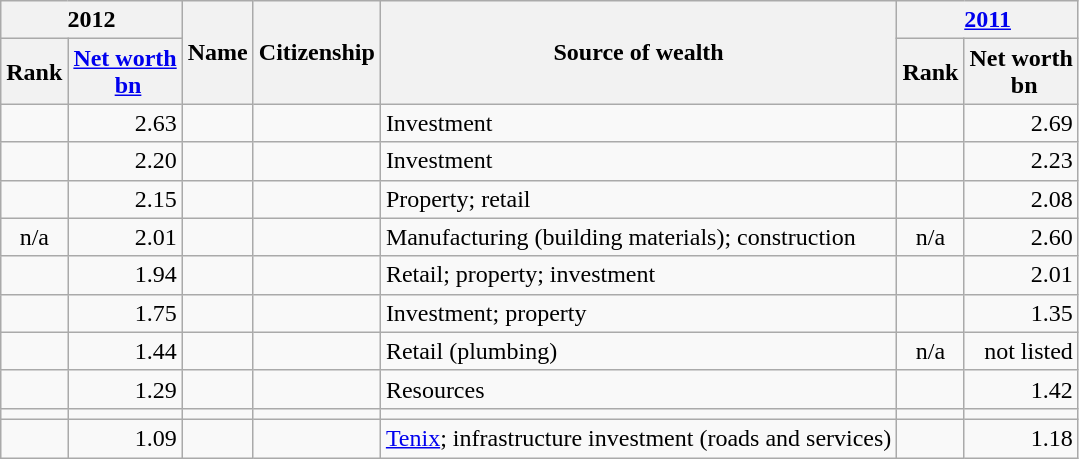<table class="wikitable sortable">
<tr>
<th colspan=2>2012</th>
<th rowspan=2>Name</th>
<th rowspan=2>Citizenship</th>
<th rowspan=2>Source of wealth</th>
<th colspan=2><a href='#'>2011</a></th>
</tr>
<tr>
<th>Rank</th>
<th><a href='#'>Net worth</a><br> <a href='#'>bn</a></th>
<th>Rank</th>
<th>Net worth<br> bn</th>
</tr>
<tr>
<td align="center"> </td>
<td align="right">2.63 </td>
<td></td>
<td></td>
<td>Investment</td>
<td align="center"></td>
<td align="right">2.69 </td>
</tr>
<tr>
<td align="center"> </td>
<td align="right">2.20 </td>
<td></td>
<td></td>
<td>Investment</td>
<td align="center"></td>
<td align="right">2.23 </td>
</tr>
<tr>
<td align="center"> </td>
<td align="right">2.15 </td>
<td></td>
<td></td>
<td>Property; retail</td>
<td align="center"></td>
<td align="right">2.08 </td>
</tr>
<tr>
<td align="center">n/a</td>
<td align="right">2.01 </td>
<td></td>
<td></td>
<td>Manufacturing (building materials); construction</td>
<td align="center">n/a</td>
<td align="right">2.60 </td>
</tr>
<tr>
<td align="center"> </td>
<td align="right">1.94 </td>
<td></td>
<td></td>
<td>Retail; property; investment</td>
<td align="center"></td>
<td align="right">2.01 </td>
</tr>
<tr>
<td align="center"> </td>
<td align="right">1.75 </td>
<td></td>
<td></td>
<td>Investment; property</td>
<td align="center"></td>
<td align="right">1.35 </td>
</tr>
<tr>
<td align="center"> </td>
<td align="right">1.44 </td>
<td></td>
<td></td>
<td>Retail (plumbing)</td>
<td align="center">n/a</td>
<td align="right">not listed</td>
</tr>
<tr>
<td align="center"> </td>
<td align="right">1.29 </td>
<td></td>
<td></td>
<td>Resources</td>
<td align="center"></td>
<td align="right">1.42 </td>
</tr>
<tr>
<td align="center"></td>
<td align="right"></td>
<td></td>
<td></td>
<td></td>
<td align="center"></td>
<td align="right"></td>
</tr>
<tr>
<td align="center"> </td>
<td align="right">1.09 </td>
<td></td>
<td></td>
<td><a href='#'>Tenix</a>; infrastructure investment (roads and services)</td>
<td align="center"></td>
<td align="right">1.18 </td>
</tr>
</table>
